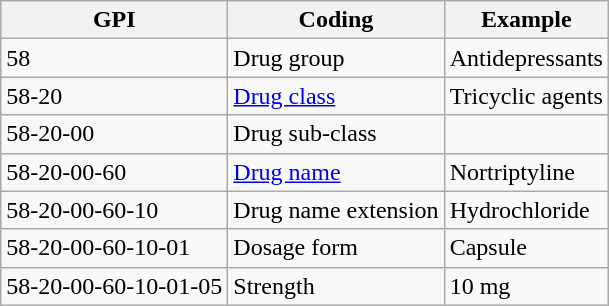<table class="wikitable">
<tr>
<th scope="col">GPI</th>
<th scope="col">Coding</th>
<th scope="col">Example</th>
</tr>
<tr>
<td>58</td>
<td>Drug group</td>
<td>Antidepressants</td>
</tr>
<tr>
<td>58-20</td>
<td><a href='#'>Drug class</a></td>
<td>Tricyclic agents</td>
</tr>
<tr>
<td>58-20-00</td>
<td>Drug sub-class</td>
<td></td>
</tr>
<tr>
<td>58-20-00-60</td>
<td><a href='#'>Drug name</a></td>
<td>Nortriptyline</td>
</tr>
<tr>
<td>58-20-00-60-10</td>
<td>Drug name extension</td>
<td>Hydrochloride</td>
</tr>
<tr>
<td>58-20-00-60-10-01</td>
<td>Dosage form</td>
<td>Capsule</td>
</tr>
<tr>
<td>58-20-00-60-10-01-05</td>
<td>Strength</td>
<td>10 mg</td>
</tr>
</table>
